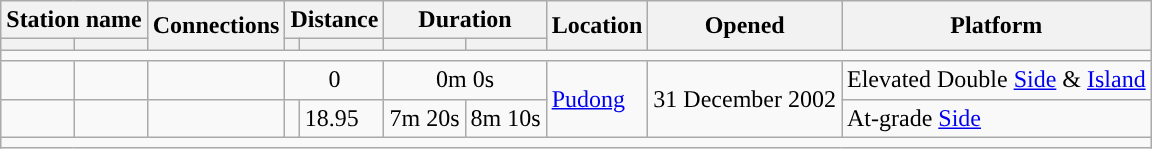<table class="wikitable">
<tr>
<th colspan="2">Station name</th>
<th rowspan="2">Connections<br></th>
<th colspan="2">Distance</th>
<th colspan="2">Duration</th>
<th rowspan="2">Location</th>
<th rowspan="2">Opened</th>
<th rowspan="2">Platform</th>
</tr>
<tr>
<th></th>
<th></th>
<th></th>
<th></th>
<th></th>
<th></th>
</tr>
<tr style="background:#">
<td colspan="10"></td>
</tr>
<tr>
<td></td>
<td></td>
<td>   </td>
<td colspan="2" align="center">0</td>
<td colspan="2" align="center">0m 0s</td>
<td rowspan="2"><a href='#'>Pudong</a></td>
<td rowspan="2">31 December 2002</td>
<td>Elevated Double <a href='#'>Side</a> & <a href='#'>Island</a></td>
</tr>
<tr>
<td> </td>
<td></td>
<td><br> </td>
<td></td>
<td>18.95</td>
<td>7m 20s</td>
<td>8m 10s</td>
<td>At-grade <a href='#'>Side</a></td>
</tr>
<tr style="background:#">
<td colspan="10"></td>
</tr>
</table>
